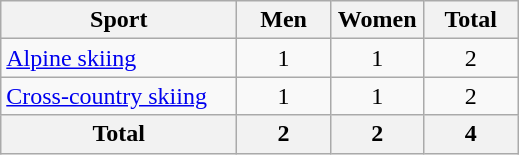<table class="wikitable sortable" style="text-align:center;">
<tr>
<th width=150>Sport</th>
<th width=55>Men</th>
<th width=55>Women</th>
<th width=55>Total</th>
</tr>
<tr>
<td align=left><a href='#'>Alpine skiing</a></td>
<td>1</td>
<td>1</td>
<td>2</td>
</tr>
<tr>
<td align=left><a href='#'>Cross-country skiing</a></td>
<td>1</td>
<td>1</td>
<td>2</td>
</tr>
<tr>
<th>Total</th>
<th>2</th>
<th>2</th>
<th>4</th>
</tr>
</table>
